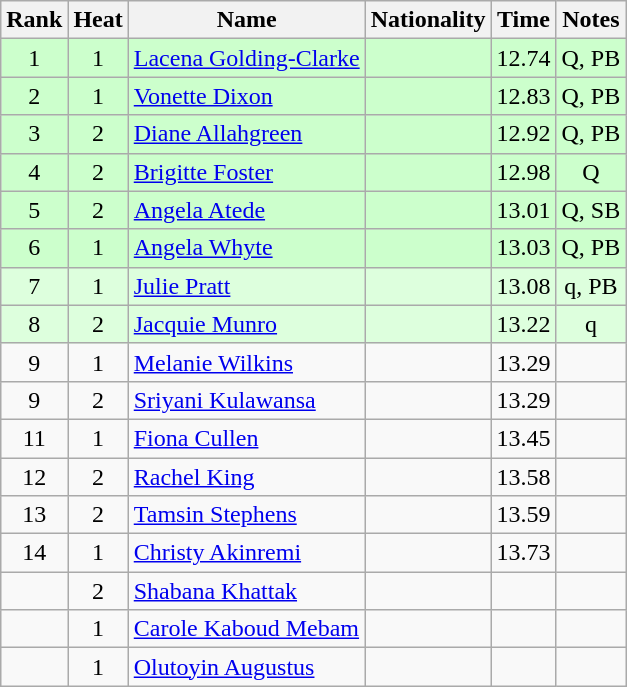<table class="wikitable sortable" style="text-align:center">
<tr>
<th>Rank</th>
<th>Heat</th>
<th>Name</th>
<th>Nationality</th>
<th>Time</th>
<th>Notes</th>
</tr>
<tr bgcolor=ccffcc>
<td>1</td>
<td>1</td>
<td align=left><a href='#'>Lacena Golding-Clarke</a></td>
<td align=left></td>
<td>12.74</td>
<td>Q, PB</td>
</tr>
<tr bgcolor=ccffcc>
<td>2</td>
<td>1</td>
<td align=left><a href='#'>Vonette Dixon</a></td>
<td align=left></td>
<td>12.83</td>
<td>Q, PB</td>
</tr>
<tr bgcolor=ccffcc>
<td>3</td>
<td>2</td>
<td align=left><a href='#'>Diane Allahgreen</a></td>
<td align=left></td>
<td>12.92</td>
<td>Q, PB</td>
</tr>
<tr bgcolor=ccffcc>
<td>4</td>
<td>2</td>
<td align=left><a href='#'>Brigitte Foster</a></td>
<td align=left></td>
<td>12.98</td>
<td>Q</td>
</tr>
<tr bgcolor=ccffcc>
<td>5</td>
<td>2</td>
<td align=left><a href='#'>Angela Atede</a></td>
<td align=left></td>
<td>13.01</td>
<td>Q, SB</td>
</tr>
<tr bgcolor=ccffcc>
<td>6</td>
<td>1</td>
<td align=left><a href='#'>Angela Whyte</a></td>
<td align=left></td>
<td>13.03</td>
<td>Q, PB</td>
</tr>
<tr bgcolor=ddffdd>
<td>7</td>
<td>1</td>
<td align=left><a href='#'>Julie Pratt</a></td>
<td align=left></td>
<td>13.08</td>
<td>q, PB</td>
</tr>
<tr bgcolor=ddffdd>
<td>8</td>
<td>2</td>
<td align=left><a href='#'>Jacquie Munro</a></td>
<td align=left></td>
<td>13.22</td>
<td>q</td>
</tr>
<tr>
<td>9</td>
<td>1</td>
<td align=left><a href='#'>Melanie Wilkins</a></td>
<td align=left></td>
<td>13.29</td>
<td></td>
</tr>
<tr>
<td>9</td>
<td>2</td>
<td align=left><a href='#'>Sriyani Kulawansa</a></td>
<td align=left></td>
<td>13.29</td>
<td></td>
</tr>
<tr>
<td>11</td>
<td>1</td>
<td align=left><a href='#'>Fiona Cullen</a></td>
<td align=left></td>
<td>13.45</td>
<td></td>
</tr>
<tr>
<td>12</td>
<td>2</td>
<td align=left><a href='#'>Rachel King</a></td>
<td align=left></td>
<td>13.58</td>
<td></td>
</tr>
<tr>
<td>13</td>
<td>2</td>
<td align=left><a href='#'>Tamsin Stephens</a></td>
<td align=left></td>
<td>13.59</td>
<td></td>
</tr>
<tr>
<td>14</td>
<td>1</td>
<td align=left><a href='#'>Christy Akinremi</a></td>
<td align=left></td>
<td>13.73</td>
<td></td>
</tr>
<tr>
<td></td>
<td>2</td>
<td align=left><a href='#'>Shabana Khattak</a></td>
<td align=left></td>
<td></td>
<td></td>
</tr>
<tr>
<td></td>
<td>1</td>
<td align=left><a href='#'>Carole Kaboud Mebam</a></td>
<td align=left></td>
<td></td>
<td></td>
</tr>
<tr>
<td></td>
<td>1</td>
<td align=left><a href='#'>Olutoyin Augustus</a></td>
<td align=left></td>
<td></td>
<td></td>
</tr>
</table>
